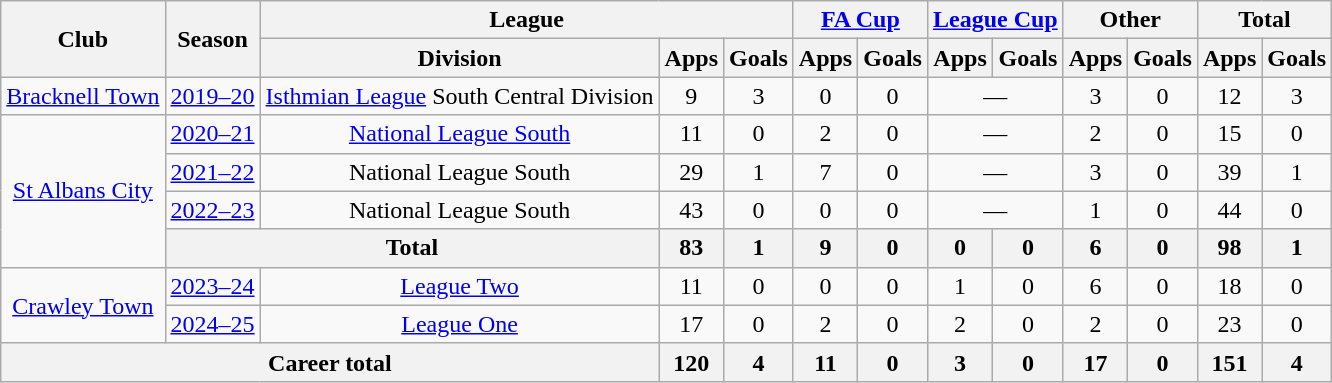<table class="wikitable" style="text-align: center">
<tr>
<th rowspan="2">Club</th>
<th rowspan="2">Season</th>
<th colspan="3">League</th>
<th colspan="2"><a href='#'>FA Cup</a></th>
<th colspan="2"><a href='#'>League Cup</a></th>
<th colspan="2">Other</th>
<th colspan="2">Total</th>
</tr>
<tr>
<th>Division</th>
<th>Apps</th>
<th>Goals</th>
<th>Apps</th>
<th>Goals</th>
<th>Apps</th>
<th>Goals</th>
<th>Apps</th>
<th>Goals</th>
<th>Apps</th>
<th>Goals</th>
</tr>
<tr>
<td><a href='#'>Bracknell Town</a></td>
<td><a href='#'>2019–20</a></td>
<td><a href='#'>Isthmian League</a> South Central Division</td>
<td>9</td>
<td>3</td>
<td>0</td>
<td>0</td>
<td colspan="2">—</td>
<td>3</td>
<td>0</td>
<td>12</td>
<td>3</td>
</tr>
<tr>
<td rowspan="4"><a href='#'>St Albans City</a></td>
<td><a href='#'>2020–21</a></td>
<td><a href='#'>National League South</a></td>
<td>11</td>
<td>0</td>
<td>2</td>
<td>0</td>
<td colspan="2">—</td>
<td>2</td>
<td>0</td>
<td>15</td>
<td>0</td>
</tr>
<tr>
<td><a href='#'>2021–22</a></td>
<td>National League South</td>
<td>29</td>
<td>1</td>
<td>7</td>
<td>0</td>
<td colspan="2">—</td>
<td>3</td>
<td>0</td>
<td>39</td>
<td>1</td>
</tr>
<tr>
<td><a href='#'>2022–23</a></td>
<td>National League South</td>
<td>43</td>
<td>0</td>
<td>0</td>
<td>0</td>
<td colspan="2">—</td>
<td>1</td>
<td>0</td>
<td>44</td>
<td>0</td>
</tr>
<tr>
<th colspan="2">Total</th>
<th>83</th>
<th>1</th>
<th>9</th>
<th>0</th>
<th>0</th>
<th>0</th>
<th>6</th>
<th>0</th>
<th>98</th>
<th>1</th>
</tr>
<tr>
<td rowspan="2"><a href='#'>Crawley Town</a></td>
<td><a href='#'>2023–24</a></td>
<td><a href='#'>League Two</a></td>
<td>11</td>
<td>0</td>
<td>0</td>
<td>0</td>
<td>1</td>
<td>0</td>
<td>6</td>
<td>0</td>
<td>18</td>
<td>0</td>
</tr>
<tr>
<td><a href='#'>2024–25</a></td>
<td><a href='#'>League One</a></td>
<td>17</td>
<td>0</td>
<td>2</td>
<td>0</td>
<td>2</td>
<td>0</td>
<td>2</td>
<td>0</td>
<td>23</td>
<td>0</td>
</tr>
<tr>
<th colspan="3">Career total</th>
<th>120</th>
<th>4</th>
<th>11</th>
<th>0</th>
<th>3</th>
<th>0</th>
<th>17</th>
<th>0</th>
<th>151</th>
<th>4</th>
</tr>
</table>
